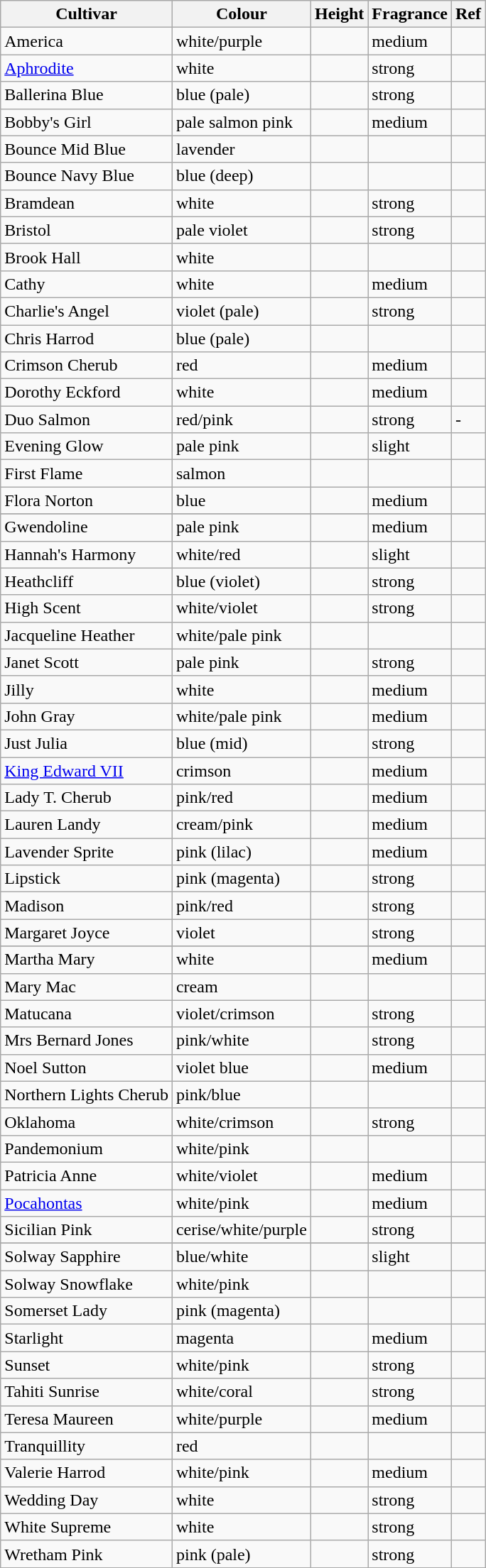<table class="wikitable sortable">
<tr>
<th>Cultivar</th>
<th>Colour</th>
<th>Height</th>
<th>Fragrance</th>
<th>Ref</th>
</tr>
<tr>
<td>America</td>
<td>white/purple</td>
<td></td>
<td>medium</td>
<td></td>
</tr>
<tr>
<td><a href='#'>Aphrodite</a></td>
<td>white</td>
<td></td>
<td>strong</td>
<td></td>
</tr>
<tr>
<td>Ballerina Blue</td>
<td>blue (pale)</td>
<td></td>
<td>strong</td>
<td></td>
</tr>
<tr>
<td>Bobby's Girl</td>
<td>pale salmon pink</td>
<td></td>
<td>medium</td>
<td></td>
</tr>
<tr>
<td>Bounce Mid Blue</td>
<td>lavender</td>
<td></td>
<td></td>
<td></td>
</tr>
<tr>
<td>Bounce Navy Blue</td>
<td>blue (deep)</td>
<td></td>
<td></td>
<td></td>
</tr>
<tr>
<td>Bramdean</td>
<td>white</td>
<td></td>
<td>strong</td>
<td></td>
</tr>
<tr>
<td>Bristol</td>
<td>pale violet</td>
<td></td>
<td>strong</td>
<td></td>
</tr>
<tr>
<td>Brook Hall</td>
<td>white</td>
<td></td>
<td></td>
<td></td>
</tr>
<tr>
<td>Cathy</td>
<td>white</td>
<td></td>
<td>medium</td>
<td></td>
</tr>
<tr>
<td>Charlie's Angel</td>
<td>violet (pale)</td>
<td></td>
<td>strong</td>
<td></td>
</tr>
<tr>
<td>Chris Harrod</td>
<td>blue (pale)</td>
<td></td>
<td></td>
<td></td>
</tr>
<tr>
<td>Crimson Cherub</td>
<td>red</td>
<td></td>
<td>medium</td>
<td></td>
</tr>
<tr>
<td>Dorothy Eckford</td>
<td>white</td>
<td></td>
<td>medium</td>
<td></td>
</tr>
<tr>
<td>Duo Salmon</td>
<td>red/pink</td>
<td></td>
<td>strong</td>
<td>-</td>
</tr>
<tr>
<td>Evening Glow</td>
<td>pale pink</td>
<td></td>
<td>slight</td>
<td></td>
</tr>
<tr>
<td>First Flame</td>
<td>salmon</td>
<td></td>
<td></td>
<td></td>
</tr>
<tr>
<td>Flora Norton</td>
<td>blue</td>
<td></td>
<td>medium</td>
<td></td>
</tr>
<tr>
</tr>
<tr>
<td>Gwendoline</td>
<td>pale pink</td>
<td></td>
<td>medium</td>
<td></td>
</tr>
<tr>
<td>Hannah's Harmony</td>
<td>white/red</td>
<td></td>
<td>slight</td>
<td></td>
</tr>
<tr>
<td>Heathcliff</td>
<td>blue (violet)</td>
<td></td>
<td>strong</td>
<td></td>
</tr>
<tr>
<td>High Scent</td>
<td>white/violet</td>
<td></td>
<td>strong</td>
<td></td>
</tr>
<tr>
<td>Jacqueline Heather</td>
<td>white/pale pink</td>
<td></td>
<td></td>
<td></td>
</tr>
<tr>
<td>Janet Scott</td>
<td>pale pink</td>
<td></td>
<td>strong</td>
<td></td>
</tr>
<tr>
<td>Jilly</td>
<td>white</td>
<td></td>
<td>medium</td>
<td></td>
</tr>
<tr>
<td>John Gray</td>
<td>white/pale pink</td>
<td></td>
<td>medium</td>
<td></td>
</tr>
<tr>
<td>Just Julia</td>
<td>blue (mid)</td>
<td></td>
<td>strong</td>
<td></td>
</tr>
<tr>
<td><a href='#'>King Edward VII</a></td>
<td>crimson</td>
<td></td>
<td>medium</td>
<td></td>
</tr>
<tr>
<td>Lady T. Cherub</td>
<td>pink/red</td>
<td></td>
<td>medium</td>
<td></td>
</tr>
<tr>
<td>Lauren Landy</td>
<td>cream/pink</td>
<td></td>
<td>medium</td>
<td></td>
</tr>
<tr>
<td>Lavender Sprite</td>
<td>pink (lilac)</td>
<td></td>
<td>medium</td>
<td></td>
</tr>
<tr>
<td>Lipstick</td>
<td>pink (magenta)</td>
<td></td>
<td>strong</td>
<td></td>
</tr>
<tr>
<td>Madison</td>
<td>pink/red</td>
<td></td>
<td>strong</td>
<td></td>
</tr>
<tr>
<td>Margaret Joyce</td>
<td>violet</td>
<td></td>
<td>strong</td>
<td></td>
</tr>
<tr>
</tr>
<tr>
<td>Martha Mary</td>
<td>white</td>
<td></td>
<td>medium</td>
<td></td>
</tr>
<tr>
<td>Mary Mac</td>
<td>cream</td>
<td></td>
<td></td>
<td></td>
</tr>
<tr>
<td>Matucana</td>
<td>violet/crimson</td>
<td></td>
<td>strong</td>
<td></td>
</tr>
<tr>
<td>Mrs Bernard Jones</td>
<td>pink/white</td>
<td></td>
<td>strong</td>
<td></td>
</tr>
<tr>
<td>Noel Sutton</td>
<td>violet blue</td>
<td></td>
<td>medium</td>
<td></td>
</tr>
<tr>
<td>Northern Lights Cherub</td>
<td>pink/blue</td>
<td></td>
<td></td>
<td></td>
</tr>
<tr>
<td>Oklahoma</td>
<td>white/crimson</td>
<td></td>
<td>strong</td>
<td></td>
</tr>
<tr>
<td>Pandemonium</td>
<td>white/pink</td>
<td></td>
<td></td>
<td></td>
</tr>
<tr>
<td>Patricia Anne</td>
<td>white/violet</td>
<td></td>
<td>medium</td>
<td></td>
</tr>
<tr>
<td><a href='#'>Pocahontas</a></td>
<td>white/pink</td>
<td></td>
<td>medium</td>
<td></td>
</tr>
<tr>
<td>Sicilian Pink</td>
<td>cerise/white/purple</td>
<td></td>
<td>strong</td>
<td></td>
</tr>
<tr>
</tr>
<tr>
<td>Solway Sapphire</td>
<td>blue/white</td>
<td></td>
<td>slight</td>
<td></td>
</tr>
<tr>
<td>Solway Snowflake</td>
<td>white/pink</td>
<td></td>
<td></td>
<td></td>
</tr>
<tr>
<td>Somerset Lady</td>
<td>pink (magenta)</td>
<td></td>
<td></td>
<td></td>
</tr>
<tr>
<td>Starlight</td>
<td>magenta</td>
<td></td>
<td>medium</td>
<td></td>
</tr>
<tr>
<td>Sunset</td>
<td>white/pink</td>
<td></td>
<td>strong</td>
<td></td>
</tr>
<tr>
<td>Tahiti Sunrise</td>
<td>white/coral</td>
<td></td>
<td>strong</td>
<td></td>
</tr>
<tr>
<td>Teresa Maureen</td>
<td>white/purple</td>
<td></td>
<td>medium</td>
<td></td>
</tr>
<tr>
<td>Tranquillity</td>
<td>red</td>
<td></td>
<td></td>
<td></td>
</tr>
<tr>
<td>Valerie Harrod</td>
<td>white/pink</td>
<td></td>
<td>medium</td>
<td></td>
</tr>
<tr>
<td>Wedding Day</td>
<td>white</td>
<td></td>
<td>strong</td>
<td></td>
</tr>
<tr>
<td>White Supreme</td>
<td>white</td>
<td></td>
<td>strong</td>
<td></td>
</tr>
<tr>
<td>Wretham Pink</td>
<td>pink (pale)</td>
<td></td>
<td>strong</td>
<td></td>
</tr>
</table>
